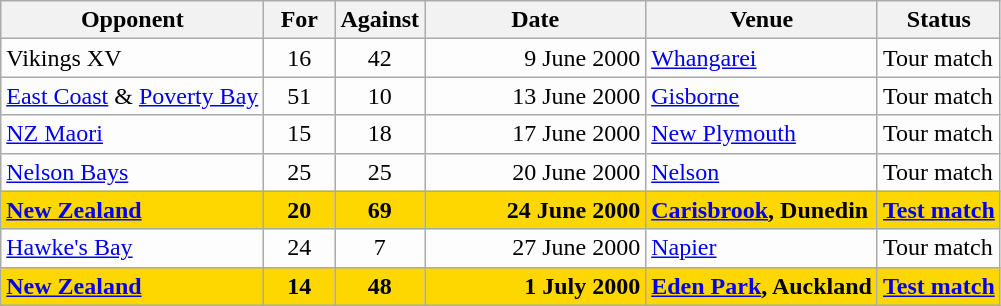<table class=wikitable>
<tr>
<th>Opponent</th>
<th>For</th>
<th>Against</th>
<th>Date</th>
<th>Venue</th>
<th>Status</th>
</tr>
<tr bgcolor=#fdfdfd>
<td>Vikings XV</td>
<td align=center width=40>16</td>
<td align=center width=40>42</td>
<td width=140 align=right>9 June 2000</td>
<td><a href='#'>Whangarei</a></td>
<td>Tour match</td>
</tr>
<tr bgcolor=#fdfdfd>
<td><a href='#'>East Coast</a> & <a href='#'>Poverty Bay</a></td>
<td align=center width=40>51</td>
<td align=center width=40>10</td>
<td width=140 align=right>13 June 2000</td>
<td><a href='#'>Gisborne</a></td>
<td>Tour match</td>
</tr>
<tr bgcolor=#fdfdfd>
<td><a href='#'>NZ Maori</a></td>
<td align=center width=40>15</td>
<td align=center width=40>18</td>
<td width=140 align=right>17 June 2000</td>
<td><a href='#'>New Plymouth</a></td>
<td>Tour match</td>
</tr>
<tr bgcolor=#fdfdfd>
<td><a href='#'>Nelson Bays</a></td>
<td align=center width=40>25</td>
<td align=center width=40>25</td>
<td width=140 align=right>20 June 2000</td>
<td><a href='#'>Nelson</a></td>
<td>Tour match</td>
</tr>
<tr bgcolor=gold>
<td><strong><a href='#'>New Zealand</a></strong></td>
<td align=center width=40><strong>20</strong></td>
<td align=center width=40><strong>69</strong></td>
<td width=140 align=right><strong>24 June 2000</strong></td>
<td><strong><a href='#'>Carisbrook</a>, Dunedin</strong></td>
<td><strong><a href='#'>Test match</a></strong></td>
</tr>
<tr bgcolor=#fdfdfd>
<td><a href='#'>Hawke's Bay</a></td>
<td align=center width=40>24</td>
<td align=center width=40>7</td>
<td width=140 align=right>27 June 2000</td>
<td><a href='#'>Napier</a></td>
<td>Tour match</td>
</tr>
<tr bgcolor=gold>
<td><strong><a href='#'>New Zealand</a></strong></td>
<td align=center width=40><strong>14</strong></td>
<td align=center width=40><strong>48</strong></td>
<td width=140 align=right><strong>1 July 2000</strong></td>
<td><strong><a href='#'>Eden Park</a>, Auckland</strong></td>
<td><strong><a href='#'>Test match</a></strong></td>
</tr>
</table>
